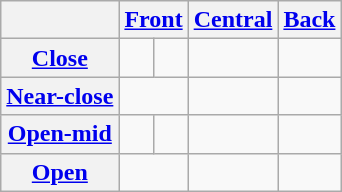<table class="wikitable" style=text-align:center>
<tr>
<th></th>
<th colspan="2"><a href='#'>Front</a></th>
<th><a href='#'>Central</a></th>
<th><a href='#'>Back</a></th>
</tr>
<tr>
<th><a href='#'>Close</a></th>
<td></td>
<td></td>
<td></td>
<td></td>
</tr>
<tr>
<th><a href='#'>Near-close</a></th>
<td colspan="2"></td>
<td></td>
<td></td>
</tr>
<tr>
<th><a href='#'>Open-mid</a></th>
<td></td>
<td></td>
<td></td>
<td></td>
</tr>
<tr>
<th><a href='#'>Open</a></th>
<td colspan="2"></td>
<td></td>
<td></td>
</tr>
</table>
